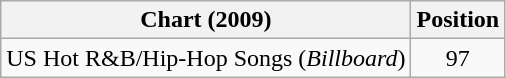<table class="wikitable">
<tr>
<th>Chart (2009)</th>
<th>Position</th>
</tr>
<tr>
<td>US Hot R&B/Hip-Hop Songs (<em>Billboard</em>)</td>
<td style="text-align:center">97</td>
</tr>
</table>
